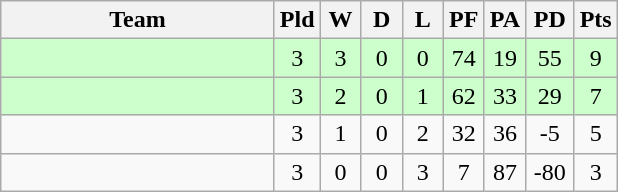<table class="wikitable" style="text-align:center;">
<tr>
<th width=175>Team</th>
<th width=20 abbr="Played">Pld</th>
<th width=20 abbr="Won">W</th>
<th width=20 abbr="Drawn">D</th>
<th width=20 abbr="Lost">L</th>
<th width=20 abbr="Points for">PF</th>
<th width=20 abbr="Points against">PA</th>
<th width=25 abbr="Points difference">PD</th>
<th width=20 abbr="Points">Pts</th>
</tr>
<tr bgcolor=ccffcc>
<td style="text-align:left;"></td>
<td>3</td>
<td>3</td>
<td>0</td>
<td>0</td>
<td>74</td>
<td>19</td>
<td>55</td>
<td>9</td>
</tr>
<tr bgcolor=ccffcc>
<td style="text-align:left;"></td>
<td>3</td>
<td>2</td>
<td>0</td>
<td>1</td>
<td>62</td>
<td>33</td>
<td>29</td>
<td>7</td>
</tr>
<tr>
<td style="text-align:left;"></td>
<td>3</td>
<td>1</td>
<td>0</td>
<td>2</td>
<td>32</td>
<td>36</td>
<td>-5</td>
<td>5</td>
</tr>
<tr>
<td style="text-align:left;"></td>
<td>3</td>
<td>0</td>
<td>0</td>
<td>3</td>
<td>7</td>
<td>87</td>
<td>-80</td>
<td>3</td>
</tr>
</table>
